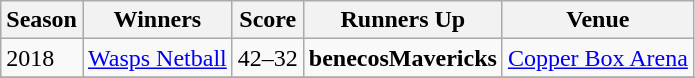<table class="wikitable collapsible">
<tr>
<th>Season</th>
<th>Winners</th>
<th>Score</th>
<th>Runners Up</th>
<th>Venue</th>
</tr>
<tr>
<td>2018 </td>
<td><a href='#'>Wasps Netball</a></td>
<td>42–32</td>
<td><strong>benecosMavericks</strong></td>
<td><a href='#'>Copper Box Arena</a></td>
</tr>
<tr>
</tr>
</table>
